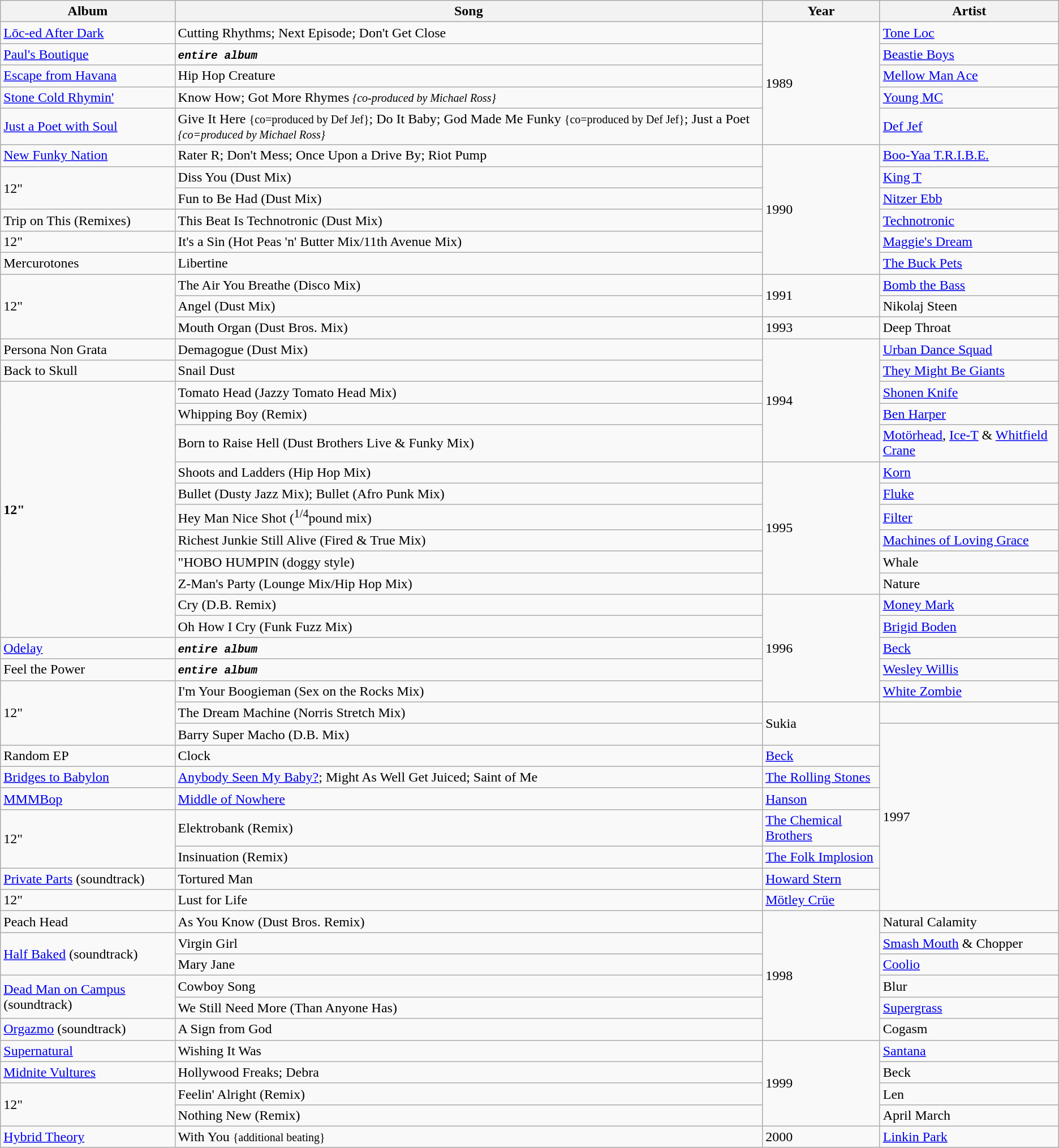<table class="wikitable">
<tr>
<th>Album</th>
<th>Song</th>
<th>Year</th>
<th>Artist</th>
</tr>
<tr>
<td><a href='#'>Lōc-ed After Dark</a></td>
<td>Cutting Rhythms; Next Episode; Don't Get Close</td>
<td rowspan="5">1989</td>
<td><a href='#'>Tone Loc</a></td>
</tr>
<tr>
<td><a href='#'>Paul's Boutique</a></td>
<td><code><strong><em>entire album</em></strong></code></td>
<td><a href='#'>Beastie Boys</a></td>
</tr>
<tr>
<td><a href='#'>Escape from Havana</a></td>
<td>Hip Hop Creature</td>
<td><a href='#'>Mellow Man Ace</a></td>
</tr>
<tr>
<td><a href='#'>Stone Cold Rhymin'</a></td>
<td>Know How; Got More Rhymes <small><em>{co-produced by Michael Ross}</em></small></td>
<td><a href='#'>Young MC</a></td>
</tr>
<tr>
<td><a href='#'>Just a Poet with Soul</a></td>
<td>Give It Here <small>{co=produced by Def Jef}</small>; Do It Baby; God Made Me Funky <small>{co=produced by Def Jef}</small>; Just a Poet <small><em>{co=produced by Michael Ross}</em></small></td>
<td><a href='#'>Def Jef</a></td>
</tr>
<tr>
<td><a href='#'>New Funky Nation</a></td>
<td>Rater R; Don't Mess; Once Upon a Drive By; Riot Pump</td>
<td rowspan="6">1990</td>
<td><a href='#'>Boo-Yaa T.R.I.B.E.</a></td>
</tr>
<tr>
<td rowspan="2">12"</td>
<td>Diss You (Dust Mix)</td>
<td><a href='#'>King T</a></td>
</tr>
<tr>
<td>Fun to Be Had (Dust Mix)</td>
<td><a href='#'>Nitzer Ebb</a></td>
</tr>
<tr>
<td>Trip on This (Remixes)</td>
<td>This Beat Is Technotronic (Dust Mix)</td>
<td><a href='#'>Technotronic</a></td>
</tr>
<tr>
<td>12"</td>
<td>It's a Sin (Hot Peas 'n' Butter Mix/11th Avenue Mix)</td>
<td><a href='#'>Maggie's Dream</a></td>
</tr>
<tr>
<td>Mercurotones</td>
<td>Libertine</td>
<td><a href='#'>The Buck Pets</a></td>
</tr>
<tr>
<td rowspan="3">12"</td>
<td>The Air You Breathe (Disco Mix)</td>
<td rowspan="2">1991</td>
<td><a href='#'>Bomb the Bass</a></td>
</tr>
<tr>
<td>Angel (Dust Mix)</td>
<td>Nikolaj Steen</td>
</tr>
<tr>
<td>Mouth Organ (Dust Bros. Mix)</td>
<td>1993</td>
<td>Deep Throat</td>
</tr>
<tr>
<td>Persona Non Grata</td>
<td>Demagogue (Dust Mix)</td>
<td rowspan="5">1994</td>
<td><a href='#'>Urban Dance Squad</a></td>
</tr>
<tr>
<td>Back to Skull</td>
<td>Snail Dust</td>
<td><a href='#'>They Might Be Giants</a></td>
</tr>
<tr>
<td rowspan="11"><strong>12"</strong></td>
<td>Tomato Head (Jazzy Tomato Head Mix)</td>
<td><a href='#'>Shonen Knife</a></td>
</tr>
<tr>
<td>Whipping Boy (Remix)</td>
<td><a href='#'>Ben Harper</a></td>
</tr>
<tr>
<td>Born to Raise Hell (Dust Brothers Live & Funky Mix)</td>
<td><a href='#'>Motörhead</a>, <a href='#'>Ice-T</a> & <a href='#'>Whitfield Crane</a></td>
</tr>
<tr>
<td>Shoots and Ladders (Hip Hop Mix)</td>
<td rowspan="6">1995</td>
<td><a href='#'>Korn</a></td>
</tr>
<tr>
<td>Bullet (Dusty Jazz Mix); Bullet (Afro Punk Mix)</td>
<td><a href='#'>Fluke</a></td>
</tr>
<tr>
<td>Hey Man Nice Shot (<sup>1/4</sup>pound mix)</td>
<td><a href='#'>Filter</a></td>
</tr>
<tr>
<td>Richest Junkie Still Alive (Fired & True Mix)</td>
<td><a href='#'>Machines of Loving Grace</a></td>
</tr>
<tr>
<td>"HOBO HUMPIN (doggy style)</td>
<td>Whale</td>
</tr>
<tr>
<td>Z-Man's Party (Lounge Mix/Hip Hop Mix)</td>
<td>Nature</td>
</tr>
<tr>
<td>Cry (D.B. Remix)</td>
<td rowspan="5">1996</td>
<td><a href='#'>Money Mark</a></td>
</tr>
<tr>
<td>Oh How I Cry (Funk Fuzz Mix)</td>
<td><a href='#'>Brigid Boden</a></td>
</tr>
<tr>
<td><a href='#'>Odelay</a></td>
<td><code><strong><em>entire album</em></strong></code></td>
<td><a href='#'>Beck</a></td>
</tr>
<tr>
<td>Feel the Power</td>
<td><code><strong><em>entire album</em></strong></code></td>
<td><a href='#'>Wesley Willis</a></td>
</tr>
<tr>
<td rowspan="3">12"</td>
<td>I'm Your Boogieman (Sex on the Rocks Mix)</td>
<td><a href='#'>White Zombie</a></td>
</tr>
<tr>
<td>The Dream Machine (Norris Stretch Mix)</td>
<td rowspan="2">Sukia</td>
</tr>
<tr>
<td>Barry Super Macho (D.B. Mix)</td>
<td rowspan="8">1997</td>
</tr>
<tr>
<td>Random EP</td>
<td>Clock</td>
<td><a href='#'>Beck</a></td>
</tr>
<tr>
<td><a href='#'>Bridges to Babylon</a></td>
<td><a href='#'>Anybody Seen My Baby?</a>; Might As Well Get Juiced; Saint of Me</td>
<td><a href='#'>The Rolling Stones</a></td>
</tr>
<tr>
<td><a href='#'>MMMBop</a></td>
<td><a href='#'>Middle of Nowhere</a></td>
<td><a href='#'>Hanson</a></td>
</tr>
<tr>
<td rowspan="2">12"</td>
<td>Elektrobank (Remix)</td>
<td><a href='#'>The Chemical Brothers</a></td>
</tr>
<tr>
<td>Insinuation (Remix)</td>
<td><a href='#'>The Folk Implosion</a></td>
</tr>
<tr>
<td><a href='#'>Private Parts</a> (soundtrack)</td>
<td>Tortured Man</td>
<td><a href='#'>Howard Stern</a></td>
</tr>
<tr>
<td>12"</td>
<td>Lust for Life</td>
<td><a href='#'>Mötley Crüe</a></td>
</tr>
<tr>
<td>Peach Head</td>
<td>As You Know (Dust Bros. Remix)</td>
<td rowspan="6">1998</td>
<td>Natural Calamity</td>
</tr>
<tr>
<td rowspan="2"><a href='#'>Half Baked</a> (soundtrack)</td>
<td>Virgin Girl</td>
<td><a href='#'>Smash Mouth</a> & Chopper</td>
</tr>
<tr>
<td>Mary Jane</td>
<td><a href='#'>Coolio</a></td>
</tr>
<tr>
<td rowspan="2"><a href='#'>Dead Man on Campus</a> (soundtrack)</td>
<td>Cowboy Song</td>
<td>Blur</td>
</tr>
<tr>
<td>We Still Need More (Than Anyone Has)</td>
<td><a href='#'>Supergrass</a></td>
</tr>
<tr>
<td><a href='#'>Orgazmo</a> (soundtrack)</td>
<td>A Sign from God</td>
<td>Cogasm</td>
</tr>
<tr>
<td><a href='#'>Supernatural</a></td>
<td>Wishing It Was</td>
<td rowspan="4">1999</td>
<td><a href='#'>Santana</a></td>
</tr>
<tr>
<td><a href='#'>Midnite Vultures</a></td>
<td>Hollywood Freaks; Debra</td>
<td>Beck</td>
</tr>
<tr>
<td rowspan="2">12"</td>
<td>Feelin' Alright (Remix)</td>
<td>Len</td>
</tr>
<tr>
<td>Nothing New (Remix)</td>
<td>April March</td>
</tr>
<tr>
<td><a href='#'>Hybrid Theory</a></td>
<td>With You <small>{additional beating}</small></td>
<td>2000</td>
<td><a href='#'>Linkin Park</a></td>
</tr>
</table>
